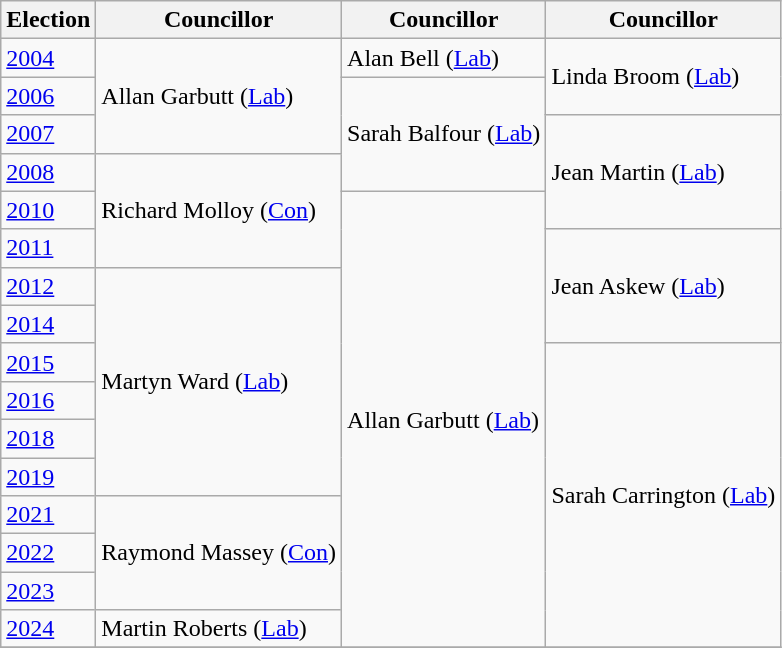<table class="wikitable">
<tr>
<th>Election</th>
<th>Councillor</th>
<th>Councillor</th>
<th>Councillor</th>
</tr>
<tr>
<td><a href='#'>2004</a></td>
<td rowspan="3">Allan Garbutt (<a href='#'>Lab</a>)</td>
<td rowspan="1">Alan Bell (<a href='#'>Lab</a>)</td>
<td rowspan="2">Linda Broom (<a href='#'>Lab</a>)</td>
</tr>
<tr>
<td><a href='#'>2006</a></td>
<td rowspan="3">Sarah Balfour (<a href='#'>Lab</a>)</td>
</tr>
<tr>
<td><a href='#'>2007</a></td>
<td rowspan="3">Jean Martin (<a href='#'>Lab</a>)</td>
</tr>
<tr>
<td><a href='#'>2008</a></td>
<td rowspan="3">Richard Molloy (<a href='#'>Con</a>)</td>
</tr>
<tr>
<td><a href='#'>2010</a></td>
<td rowspan="12">Allan Garbutt (<a href='#'>Lab</a>)</td>
</tr>
<tr>
<td><a href='#'>2011</a></td>
<td rowspan="3">Jean Askew (<a href='#'>Lab</a>)</td>
</tr>
<tr>
<td><a href='#'>2012</a></td>
<td rowspan="6">Martyn Ward (<a href='#'>Lab</a>)</td>
</tr>
<tr>
<td><a href='#'>2014</a></td>
</tr>
<tr>
<td><a href='#'>2015</a></td>
<td rowspan="8">Sarah Carrington (<a href='#'>Lab</a>)</td>
</tr>
<tr>
<td><a href='#'>2016</a></td>
</tr>
<tr>
<td><a href='#'>2018</a></td>
</tr>
<tr>
<td><a href='#'>2019</a></td>
</tr>
<tr>
<td><a href='#'>2021</a></td>
<td rowspan="3">Raymond Massey (<a href='#'>Con</a>)</td>
</tr>
<tr>
<td><a href='#'>2022</a></td>
</tr>
<tr>
<td><a href='#'>2023</a></td>
</tr>
<tr>
<td><a href='#'>2024</a></td>
<td rowspan="1">Martin Roberts (<a href='#'>Lab</a>)</td>
</tr>
<tr>
</tr>
</table>
